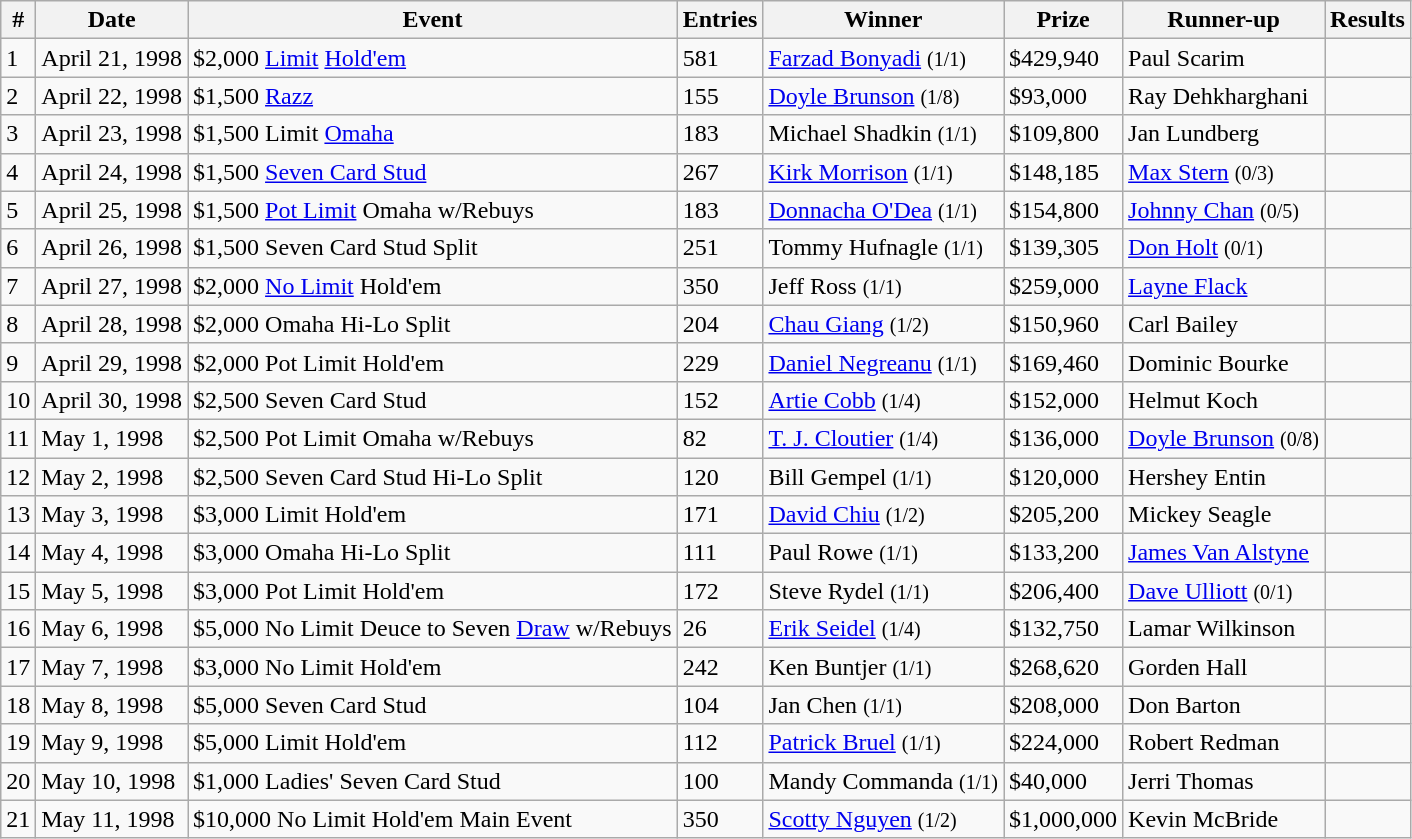<table class="wikitable sortable">
<tr>
<th>#</th>
<th>Date</th>
<th bgcolor="#FFEBAD">Event</th>
<th>Entries</th>
<th bgcolor="#FFEBAD">Winner</th>
<th bgcolor="#FFEBAD">Prize</th>
<th bgcolor="#FFEBAD">Runner-up</th>
<th>Results</th>
</tr>
<tr>
<td>1</td>
<td>April 21, 1998</td>
<td>$2,000 <a href='#'>Limit</a> <a href='#'>Hold'em</a></td>
<td>581</td>
<td><a href='#'>Farzad Bonyadi</a> <small>(1/1)</small></td>
<td>$429,940</td>
<td>Paul Scarim</td>
<td></td>
</tr>
<tr>
<td>2</td>
<td>April 22, 1998</td>
<td>$1,500 <a href='#'>Razz</a></td>
<td>155</td>
<td><a href='#'>Doyle Brunson</a> <small>(1/8)</small></td>
<td>$93,000</td>
<td>Ray Dehkharghani</td>
<td></td>
</tr>
<tr>
<td>3</td>
<td>April 23, 1998</td>
<td>$1,500 Limit <a href='#'>Omaha</a></td>
<td>183</td>
<td>Michael Shadkin <small>(1/1)</small></td>
<td>$109,800</td>
<td>Jan Lundberg</td>
<td></td>
</tr>
<tr>
<td>4</td>
<td>April 24, 1998</td>
<td>$1,500 <a href='#'>Seven Card Stud</a></td>
<td>267</td>
<td><a href='#'>Kirk Morrison</a> <small>(1/1)</small></td>
<td>$148,185</td>
<td><a href='#'>Max Stern</a> <small>(0/3)</small></td>
<td></td>
</tr>
<tr>
<td>5</td>
<td>April 25, 1998</td>
<td>$1,500 <a href='#'>Pot Limit</a> Omaha w/Rebuys</td>
<td>183</td>
<td><a href='#'>Donnacha O'Dea</a> <small>(1/1)</small></td>
<td>$154,800</td>
<td><a href='#'>Johnny Chan</a> <small>(0/5)</small></td>
<td></td>
</tr>
<tr>
<td>6</td>
<td>April 26, 1998</td>
<td>$1,500 Seven Card Stud Split</td>
<td>251</td>
<td>Tommy Hufnagle <small>(1/1)</small></td>
<td>$139,305</td>
<td><a href='#'>Don Holt</a> <small>(0/1)</small></td>
<td></td>
</tr>
<tr>
<td>7</td>
<td>April 27, 1998</td>
<td>$2,000 <a href='#'>No Limit</a> Hold'em</td>
<td>350</td>
<td>Jeff Ross <small>(1/1)</small></td>
<td>$259,000</td>
<td><a href='#'>Layne Flack</a></td>
<td></td>
</tr>
<tr>
<td>8</td>
<td>April 28, 1998</td>
<td>$2,000 Omaha Hi-Lo Split</td>
<td>204</td>
<td><a href='#'>Chau Giang</a> <small>(1/2)</small></td>
<td>$150,960</td>
<td>Carl Bailey</td>
<td></td>
</tr>
<tr>
<td>9</td>
<td>April 29, 1998</td>
<td>$2,000 Pot Limit Hold'em</td>
<td>229</td>
<td><a href='#'>Daniel Negreanu</a> <small>(1/1)</small></td>
<td>$169,460</td>
<td>Dominic Bourke</td>
<td></td>
</tr>
<tr>
<td>10</td>
<td>April 30, 1998</td>
<td>$2,500 Seven Card Stud</td>
<td>152</td>
<td><a href='#'>Artie Cobb</a> <small>(1/4)</small></td>
<td>$152,000</td>
<td>Helmut Koch</td>
<td></td>
</tr>
<tr>
<td>11</td>
<td>May 1, 1998</td>
<td>$2,500 Pot Limit Omaha w/Rebuys</td>
<td>82</td>
<td><a href='#'>T. J. Cloutier</a> <small>(1/4)</small></td>
<td>$136,000</td>
<td><a href='#'>Doyle Brunson</a> <small>(0/8)</small></td>
<td></td>
</tr>
<tr>
<td>12</td>
<td>May 2, 1998</td>
<td>$2,500 Seven Card Stud Hi-Lo Split</td>
<td>120</td>
<td>Bill Gempel <small>(1/1)</small></td>
<td>$120,000</td>
<td>Hershey Entin</td>
<td></td>
</tr>
<tr>
<td>13</td>
<td>May 3, 1998</td>
<td>$3,000 Limit Hold'em</td>
<td>171</td>
<td><a href='#'>David Chiu</a> <small>(1/2)</small></td>
<td>$205,200</td>
<td>Mickey Seagle</td>
<td></td>
</tr>
<tr>
<td>14</td>
<td>May 4, 1998</td>
<td>$3,000 Omaha Hi-Lo Split</td>
<td>111</td>
<td>Paul Rowe <small>(1/1)</small></td>
<td>$133,200</td>
<td><a href='#'>James Van Alstyne</a></td>
<td></td>
</tr>
<tr>
<td>15</td>
<td>May 5, 1998</td>
<td>$3,000 Pot Limit Hold'em</td>
<td>172</td>
<td>Steve Rydel <small>(1/1)</small></td>
<td>$206,400</td>
<td><a href='#'>Dave Ulliott</a> <small>(0/1)</small></td>
<td></td>
</tr>
<tr>
<td>16</td>
<td>May 6, 1998</td>
<td>$5,000 No Limit Deuce to Seven <a href='#'>Draw</a> w/Rebuys</td>
<td>26</td>
<td><a href='#'>Erik Seidel</a> <small>(1/4)</small></td>
<td>$132,750</td>
<td>Lamar Wilkinson</td>
<td></td>
</tr>
<tr>
<td>17</td>
<td>May 7, 1998</td>
<td>$3,000 No Limit Hold'em</td>
<td>242</td>
<td>Ken Buntjer <small>(1/1)</small></td>
<td>$268,620</td>
<td>Gorden Hall</td>
<td></td>
</tr>
<tr>
<td>18</td>
<td>May 8, 1998</td>
<td>$5,000 Seven Card Stud</td>
<td>104</td>
<td>Jan Chen <small>(1/1)</small></td>
<td>$208,000</td>
<td>Don Barton</td>
<td></td>
</tr>
<tr>
<td>19</td>
<td>May 9, 1998</td>
<td>$5,000 Limit Hold'em</td>
<td>112</td>
<td><a href='#'>Patrick Bruel</a> <small>(1/1)</small></td>
<td>$224,000</td>
<td>Robert Redman</td>
<td></td>
</tr>
<tr>
<td>20</td>
<td>May 10, 1998</td>
<td>$1,000 Ladies' Seven Card Stud</td>
<td>100</td>
<td>Mandy Commanda <small>(1/1)</small></td>
<td>$40,000</td>
<td>Jerri Thomas</td>
<td></td>
</tr>
<tr>
<td>21</td>
<td>May 11, 1998</td>
<td>$10,000 No Limit Hold'em Main Event</td>
<td>350</td>
<td><a href='#'>Scotty Nguyen</a> <small>(1/2)</small></td>
<td>$1,000,000</td>
<td>Kevin McBride</td>
<td></td>
</tr>
</table>
